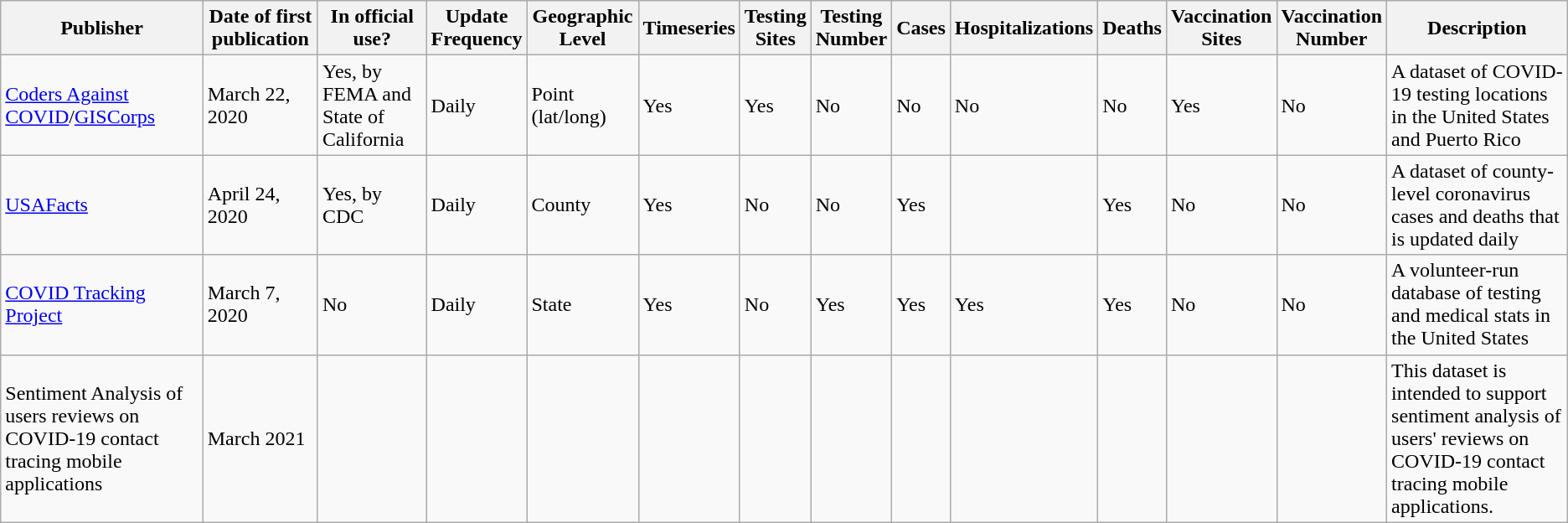<table class="wikitable sortable mw-collapsible">
<tr>
<th>Publisher</th>
<th>Date of first publication</th>
<th>In official use?</th>
<th>Update<br>Frequency</th>
<th>Geographic<br>Level</th>
<th>Timeseries</th>
<th>Testing<br>Sites</th>
<th>Testing<br>Number</th>
<th>Cases</th>
<th>Hospitalizations</th>
<th>Deaths</th>
<th>Vaccination<br>Sites</th>
<th>Vaccination<br>Number</th>
<th>Description</th>
</tr>
<tr>
<td><a href='#'>Coders Against COVID</a>/<a href='#'>GISCorps</a></td>
<td>March 22, 2020</td>
<td>Yes, by FEMA and State of California</td>
<td>Daily</td>
<td>Point (lat/long)</td>
<td>Yes</td>
<td>Yes</td>
<td>No</td>
<td>No</td>
<td>No</td>
<td>No</td>
<td>Yes</td>
<td>No</td>
<td>A dataset of COVID-19 testing locations in the United States and Puerto Rico</td>
</tr>
<tr>
<td><a href='#'>USAFacts</a></td>
<td>April 24, 2020</td>
<td>Yes, by CDC</td>
<td>Daily</td>
<td>County</td>
<td>Yes</td>
<td>No</td>
<td>No</td>
<td>Yes</td>
<td></td>
<td>Yes</td>
<td>No</td>
<td>No</td>
<td>A dataset of county-level coronavirus cases and deaths that is updated daily</td>
</tr>
<tr>
<td><a href='#'>COVID Tracking Project</a></td>
<td>March 7, 2020</td>
<td>No</td>
<td>Daily</td>
<td>State</td>
<td>Yes</td>
<td>No</td>
<td>Yes</td>
<td>Yes</td>
<td>Yes</td>
<td>Yes</td>
<td>No</td>
<td>No</td>
<td>A volunteer-run database of testing and medical stats in the United States</td>
</tr>
<tr>
<td>Sentiment Analysis of users reviews on COVID-19 contact tracing mobile applications</td>
<td>March 2021</td>
<td></td>
<td></td>
<td></td>
<td></td>
<td></td>
<td></td>
<td></td>
<td></td>
<td></td>
<td></td>
<td></td>
<td>This dataset is intended to support sentiment analysis of users' reviews on COVID-19 contact tracing mobile applications.</td>
</tr>
</table>
